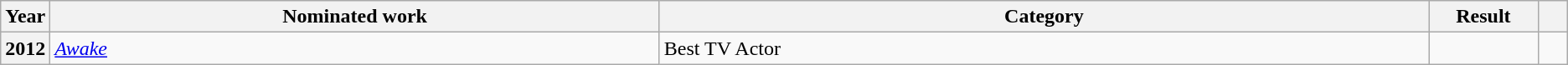<table class=wikitable>
<tr>
<th scope="col" style="width:1em;">Year</th>
<th scope="col" style="width:30em;">Nominated work</th>
<th scope="col" style="width:38em;">Category</th>
<th scope="col" style="width:5em;">Result</th>
<th scope="col" style="width:1em;"></th>
</tr>
<tr>
<th scope="row">2012</th>
<td><em><a href='#'>Awake</a></em></td>
<td>Best TV Actor</td>
<td></td>
<td style="text-align:center;"></td>
</tr>
</table>
